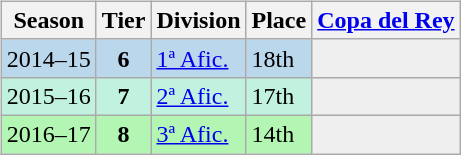<table>
<tr>
<td valign="top" width=0%><br><table class="wikitable">
<tr style="background:#f0f6fa;">
<th>Season</th>
<th>Tier</th>
<th>Division</th>
<th>Place</th>
<th><a href='#'>Copa del Rey</a></th>
</tr>
<tr>
<td style="background:#BBD7EC;">2014–15</td>
<th style="background:#BBD7EC;">6</th>
<td style="background:#BBD7EC;"><a href='#'>1ª Afic.</a></td>
<td style="background:#BBD7EC;">18th</td>
<th style="background:#efefef;"></th>
</tr>
<tr>
<td style="background:#C0F2DF;">2015–16</td>
<th style="background:#C0F2DF;">7</th>
<td style="background:#C0F2DF;"><a href='#'>2ª Afic.</a></td>
<td style="background:#C0F2DF;">17th</td>
<th style="background:#efefef;"></th>
</tr>
<tr>
<td style="background:#B3F5B3;">2016–17</td>
<th style="background:#B3F5B3;">8</th>
<td style="background:#B3F5B3;"><a href='#'>3ª Afic.</a></td>
<td style="background:#B3F5B3;">14th</td>
<th style="background:#efefef;"></th>
</tr>
</table>
</td>
</tr>
</table>
